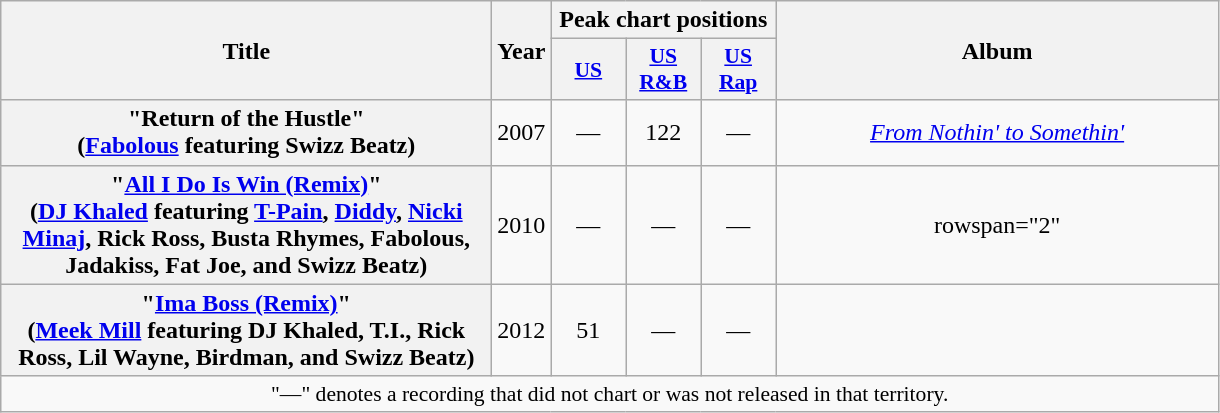<table class="wikitable plainrowheaders" style="text-align:center;" border="1">
<tr>
<th scope="col" rowspan="2" style="width:20em;">Title</th>
<th scope="col" rowspan="2" style="width:1em;">Year</th>
<th scope="col" colspan="3">Peak chart positions</th>
<th scope="col" rowspan="2" style="width:18em;">Album</th>
</tr>
<tr>
<th style="width:3em; font-size:90%"><a href='#'>US</a></th>
<th style="width:3em; font-size:90%"><a href='#'>US<br>R&B</a></th>
<th style="width:3em; font-size:90%"><a href='#'>US<br>Rap</a></th>
</tr>
<tr>
<th scope="row">"Return of the Hustle"<br><span>(<a href='#'>Fabolous</a> featuring Swizz Beatz)</span></th>
<td rowspan="1">2007</td>
<td>—</td>
<td>122</td>
<td>—</td>
<td><em><a href='#'>From Nothin' to Somethin'</a></em></td>
</tr>
<tr>
<th scope="row">"<a href='#'>All I Do Is Win (Remix)</a>"<br><span>(<a href='#'>DJ Khaled</a> featuring <a href='#'>T-Pain</a>, <a href='#'>Diddy</a>, <a href='#'>Nicki Minaj</a>, Rick Ross, Busta Rhymes, Fabolous, Jadakiss, Fat Joe, and Swizz Beatz)</span></th>
<td>2010</td>
<td>—</td>
<td>—</td>
<td>—</td>
<td>rowspan="2" </td>
</tr>
<tr>
<th scope="row">"<a href='#'>Ima Boss (Remix)</a>"<br><span>(<a href='#'>Meek Mill</a> featuring DJ Khaled, T.I., Rick Ross, Lil Wayne, Birdman, and Swizz Beatz)</span></th>
<td>2012</td>
<td>51</td>
<td>—</td>
<td>—</td>
</tr>
<tr>
<td colspan="6" style="font-size:90%">"—" denotes a recording that did not chart or was not released in that territory.</td>
</tr>
</table>
